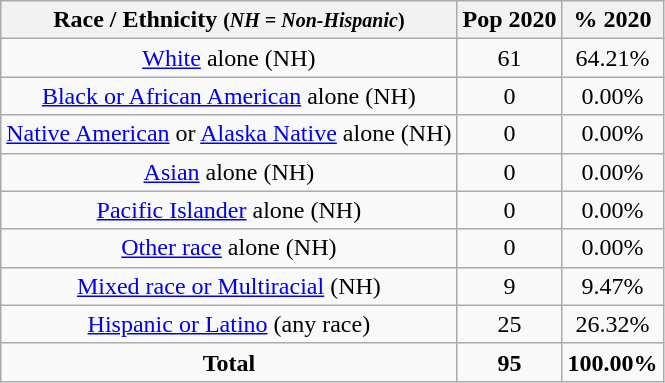<table class="wikitable" style="text-align:center;">
<tr>
<th>Race / Ethnicity <small>(<em>NH = Non-Hispanic</em>)</small></th>
<th>Pop 2020</th>
<th>% 2020</th>
</tr>
<tr>
<td><a href='#'>White</a> alone (NH)</td>
<td>61</td>
<td>64.21%</td>
</tr>
<tr>
<td><a href='#'>Black or African American</a> alone (NH)</td>
<td>0</td>
<td>0.00%</td>
</tr>
<tr>
<td><a href='#'>Native American</a> or <a href='#'>Alaska Native</a> alone (NH)</td>
<td>0</td>
<td>0.00%</td>
</tr>
<tr>
<td><a href='#'>Asian</a> alone (NH)</td>
<td>0</td>
<td>0.00%</td>
</tr>
<tr>
<td><a href='#'>Pacific Islander</a> alone (NH)</td>
<td>0</td>
<td>0.00%</td>
</tr>
<tr>
<td><a href='#'>Other race</a> alone (NH)</td>
<td>0</td>
<td>0.00%</td>
</tr>
<tr>
<td><a href='#'>Mixed race or Multiracial</a> (NH)</td>
<td>9</td>
<td>9.47%</td>
</tr>
<tr>
<td><a href='#'>Hispanic or Latino</a> (any race)</td>
<td>25</td>
<td>26.32%</td>
</tr>
<tr>
<td><strong>Total</strong></td>
<td><strong>95</strong></td>
<td><strong>100.00%</strong></td>
</tr>
</table>
